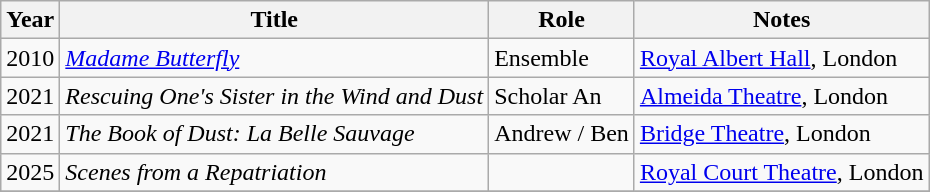<table class="wikitable sortable">
<tr>
<th>Year</th>
<th>Title</th>
<th>Role</th>
<th class="unsortable">Notes</th>
</tr>
<tr>
<td>2010</td>
<td><em><a href='#'>Madame Butterfly</a></em></td>
<td>Ensemble</td>
<td><a href='#'>Royal Albert Hall</a>, London</td>
</tr>
<tr>
<td>2021</td>
<td><em>Rescuing One's Sister in the Wind and Dust</em></td>
<td>Scholar An</td>
<td><a href='#'>Almeida Theatre</a>, London</td>
</tr>
<tr>
<td>2021</td>
<td><em>The Book of Dust: La Belle Sauvage</em></td>
<td>Andrew / Ben</td>
<td><a href='#'>Bridge Theatre</a>, London</td>
</tr>
<tr>
<td>2025</td>
<td><em>Scenes from a Repatriation</em></td>
<td></td>
<td><a href='#'>Royal Court Theatre</a>, London</td>
</tr>
<tr>
</tr>
</table>
